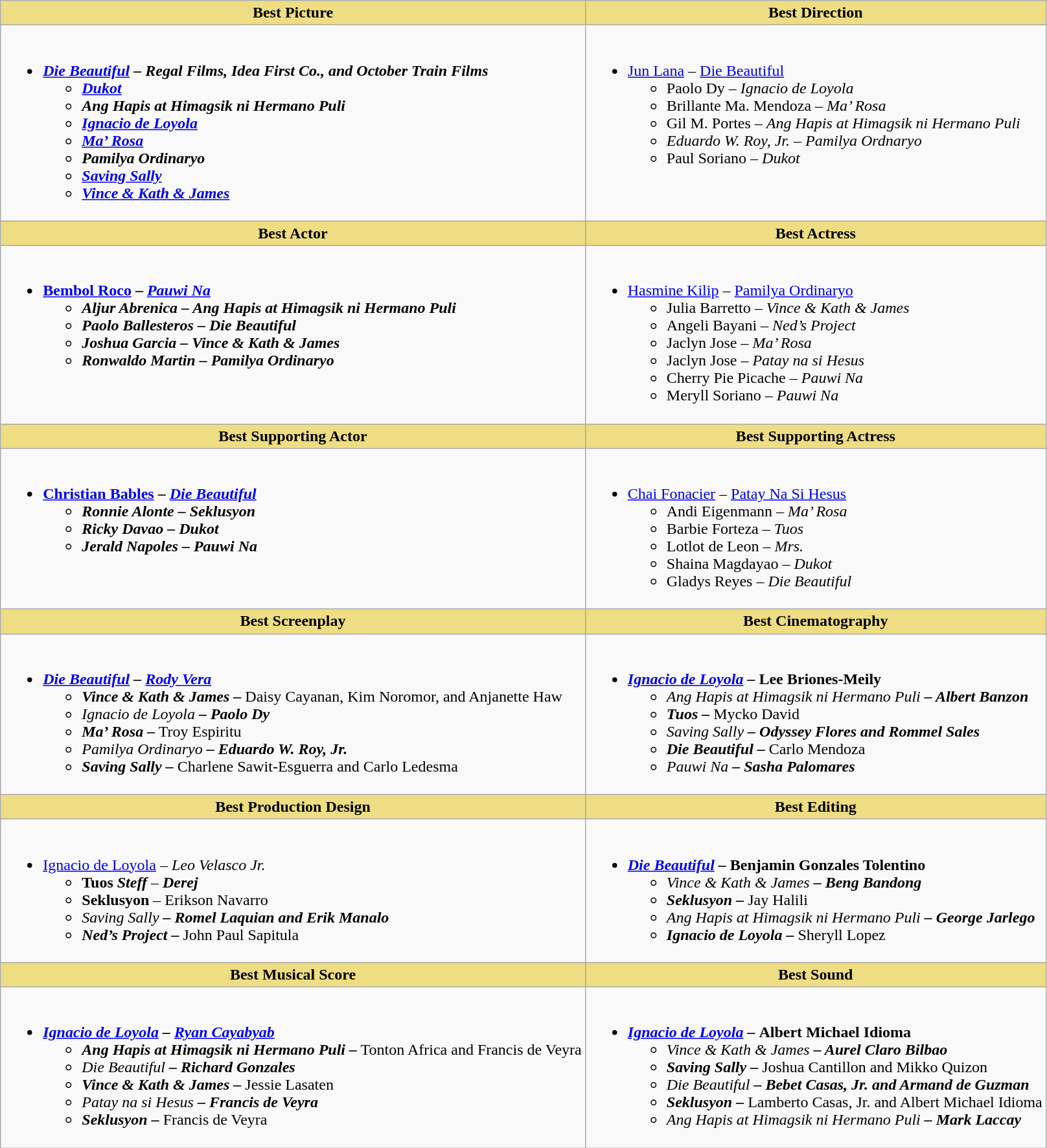<table class="wikitable">
<tr>
<th style="background:#EEDD82;">Best Picture</th>
<th style="background:#EEDD82;">Best Direction</th>
</tr>
<tr>
<td valign="top"><br><ul><li><strong><em><a href='#'>Die Beautiful</a><em> – Regal Films, Idea First Co., and October Train Films<strong><ul><li></em><a href='#'>Dukot</a><em></li><li></em>Ang Hapis at Himagsik ni Hermano Puli<em></li><li></em><a href='#'>Ignacio de Loyola</a><em></li><li></em><a href='#'>Ma’ Rosa</a><em></li><li></em>Pamilya Ordinaryo<em></li><li></em><a href='#'>Saving Sally</a><em></li><li><a href='#'></em>Vince & Kath & James<em></a></li></ul></li></ul></td>
<td valign="top"><br><ul><li></strong><a href='#'>Jun Lana</a> – </em><a href='#'>Die Beautiful</a></em></strong><ul><li>Paolo Dy – <em>Ignacio de Loyola</em></li><li>Brillante Ma. Mendoza – <em>Ma’ Rosa</em></li><li>Gil M. Portes – <em>Ang Hapis at Himagsik ni Hermano Puli</em></li><li><em>Eduardo W. Roy, Jr. – Pamilya Ordnaryo</em></li><li>Paul Soriano – <em>Dukot</em></li></ul></li></ul></td>
</tr>
<tr>
<th style="background:#EEDD82;">Best Actor</th>
<th style="background:#EEDD82;">Best Actress</th>
</tr>
<tr>
<td valign="top"><br><ul><li><strong><a href='#'>Bembol Roco</a> – <em><a href='#'>Pauwi Na</a><strong><em><ul><li>Aljur Abrenica – </em>Ang Hapis at Himagsik ni Hermano Puli<em></li><li>Paolo Ballesteros – </em>Die Beautiful<em></li><li>Joshua Garcia – </em>Vince & Kath & James<em></li><li>Ronwaldo Martin – </em>Pamilya Ordinaryo<em></li></ul></li></ul></td>
<td valign="top"><br><ul><li></strong><a href='#'>Hasmine Kilip</a> –  </em><a href='#'>Pamilya Ordinaryo</a></em></strong><ul><li>Julia Barretto –  <em>Vince & Kath & James</em></li><li>Angeli Bayani –  <em>Ned’s Project</em></li><li>Jaclyn Jose –  <em>Ma’ Rosa</em></li><li>Jaclyn Jose –  <em>Patay na si Hesus</em></li><li>Cherry Pie Picache –  <em>Pauwi Na</em></li><li>Meryll Soriano –  <em>Pauwi Na</em></li></ul></li></ul></td>
</tr>
<tr>
<th style="background:#EEDD82;">Best Supporting Actor</th>
<th style="background:#EEDD82;">Best Supporting Actress</th>
</tr>
<tr>
<td valign="top"><br><ul><li><strong><a href='#'>Christian Bables</a> – <em><a href='#'>Die Beautiful</a><strong><em><ul><li>Ronnie Alonte – </em>Seklusyon<em></li><li>Ricky Davao – </em>Dukot<em></li><li>Jerald Napoles – </em>Pauwi Na<em></li></ul></li></ul></td>
<td valign="top"><br><ul><li></strong><a href='#'>Chai Fonacier</a> </em>– <a href='#'>Patay Na Si Hesus</a></em></strong><ul><li>Andi Eigenmann – <em>Ma’ Rosa</em></li><li>Barbie Forteza – <em>Tuos</em></li><li>Lotlot de Leon – <em>Mrs.</em></li><li>Shaina Magdayao – <em>Dukot</em></li><li>Gladys Reyes – <em>Die Beautiful</em></li></ul></li></ul></td>
</tr>
<tr>
<th style="background:#EEDD82;">Best Screenplay</th>
<th style="background:#EEDD82;">Best Cinematography</th>
</tr>
<tr>
<td valign="top"><br><ul><li><strong><em><a href='#'>Die Beautiful</a> –<em> <a href='#'>Rody Vera</a><strong><ul><li></em>Vince & Kath & James </strong>–</em></strong> Daisy Cayanan, Kim Noromor, and Anjanette Haw</li><li><em>Ignacio de Loyola <strong>–<strong><em> Paolo Dy</li><li></em>Ma’ Rosa </strong>–</em></strong> Troy Espiritu</li><li><em>Pamilya Ordinaryo <strong>–<strong><em> Eduardo W. Roy, Jr.</li><li></em>Saving Sally </strong>–</em></strong> Charlene Sawit-Esguerra and Carlo Ledesma</li></ul></li></ul></td>
<td valign="top"><br><ul><li><strong><em><a href='#'>Ignacio de Loyola</a> –</em></strong>  <strong>Lee Briones-Meily</strong><ul><li><em>Ang Hapis at Himagsik ni Hermano Puli <strong>–<strong><em> Albert Banzon</li><li></em>Tuos </strong>–</em></strong> Mycko David</li><li><em>Saving Sally <strong>–<strong><em> Odyssey Flores and Rommel Sales</li><li></em>Die Beautiful </strong>–</em></strong> Carlo Mendoza</li><li><em>Pauwi Na <strong>–<strong><em> Sasha Palomares</li></ul></li></ul></td>
</tr>
<tr>
<th style="background:#EEDD82;">Best Production Design</th>
<th style="background:#EEDD82;">Best Editing</th>
</tr>
<tr>
<td valign="top"><br><ul><li></em></strong><a href='#'>Ignacio de Loyola</a> –<strong><em> </strong>Leo Velasco Jr.<strong><ul><li></em>Tuos<em> Steff </em></strong>–<strong><em> Derej</li><li></em>Seklusyon </strong>–</em></strong> Erikson Navarro</li><li><em>Saving Sally <strong>–<strong><em> Romel Laquian and Erik Manalo</li><li></em>Ned’s Project </strong>–</em></strong> John Paul Sapitula</li></ul></li></ul></td>
<td valign="top"><br><ul><li><strong><em><a href='#'>Die Beautiful</a> –</em></strong> <strong>Benjamin Gonzales Tolentino</strong><ul><li><em>Vince & Kath & James <strong>–<strong><em> Beng Bandong</li><li></em>Seklusyon </strong>–</em></strong> Jay Halili</li><li><em>Ang Hapis at Himagsik ni Hermano Puli <strong>–<strong><em> George Jarlego</li><li></em>Ignacio de Loyola </strong>–</em></strong> Sheryll Lopez</li></ul></li></ul></td>
</tr>
<tr>
<th style="background:#EEDD82;">Best Musical Score</th>
<th style="background:#EEDD82;">Best Sound</th>
</tr>
<tr>
<td valign="top"><br><ul><li><strong><em><a href='#'>Ignacio de Loyola</a><em> </em>–<em> <a href='#'>Ryan Cayabyab</a><strong><ul><li></em>Ang Hapis at Himagsik ni Hermano Puli </strong>–</em></strong> Tonton Africa and Francis de Veyra</li><li><em>Die Beautiful <strong>–<strong><em> Richard Gonzales</li><li></em>Vince & Kath & James </strong>–</em></strong> Jessie Lasaten</li><li><em>Patay na si Hesus <strong>–<strong><em> Francis de Veyra</li><li></em>Seklusyon </strong>–</em></strong> Francis de Veyra</li></ul></li></ul></td>
<td valign="top"><br><ul><li><strong><em><a href='#'>Ignacio de Loyola</a> –</em></strong> <strong>Albert Michael Idioma</strong><ul><li><em>Vince & Kath & James <strong>–<strong><em> Aurel Claro Bilbao</li><li></em>Saving Sally </strong>–</em></strong> Joshua Cantillon and Mikko Quizon</li><li><em>Die Beautiful <strong>–<strong><em> Bebet Casas, Jr. and Armand de Guzman</li><li></em>Seklusyon </strong>–</em></strong> Lamberto Casas, Jr. and Albert Michael Idioma</li><li><em>Ang Hapis at Himagsik ni Hermano Puli <strong>–<strong><em> Mark Laccay</li></ul></li></ul></td>
</tr>
</table>
